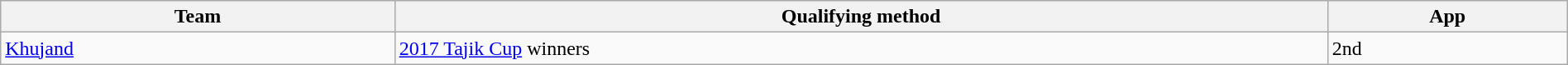<table class="wikitable" style="table-layout:fixed;width:100%;">
<tr>
<th width=25%>Team</th>
<th width=60%>Qualifying method</th>
<th width=15%>App </th>
</tr>
<tr>
<td> <a href='#'>Khujand</a></td>
<td><a href='#'>2017 Tajik Cup</a> winners</td>
<td>2nd </td>
</tr>
</table>
